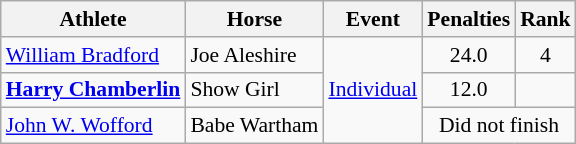<table class="wikitable" style="font-size:90%">
<tr>
<th>Athlete</th>
<th>Horse</th>
<th>Event</th>
<th>Penalties</th>
<th>Rank</th>
</tr>
<tr align=center>
<td align=left><a href='#'>William Bradford</a></td>
<td align=left>Joe Aleshire</td>
<td align=left rowspan=3><a href='#'>Individual</a></td>
<td>24.0</td>
<td>4</td>
</tr>
<tr align=center>
<td align=left><strong><a href='#'>Harry Chamberlin</a></strong></td>
<td align=left>Show Girl</td>
<td>12.0</td>
<td></td>
</tr>
<tr align=center>
<td align=left><a href='#'>John W. Wofford</a></td>
<td align=left>Babe Wartham</td>
<td colspan=2>Did not finish</td>
</tr>
</table>
